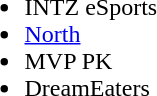<table cellspacing="30">
<tr>
<td><br><ul><li>INTZ eSports </li><li><a href='#'>North</a> </li><li>MVP PK </li><li>DreamEaters </li></ul></td>
</tr>
<tr>
</tr>
</table>
